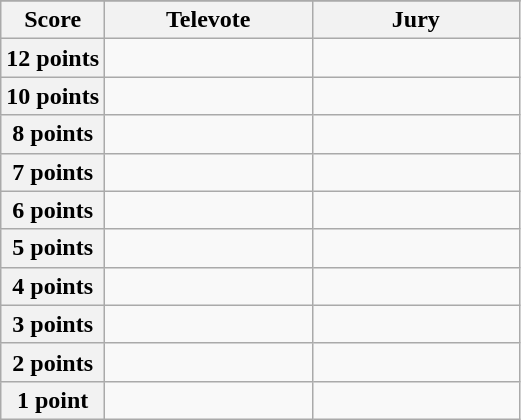<table class="wikitable">
<tr>
</tr>
<tr>
<th scope="col" width="20%">Score</th>
<th scope="col" width="40%">Televote</th>
<th scope="col" width="40%">Jury</th>
</tr>
<tr>
<th scope="row">12 points</th>
<td></td>
<td></td>
</tr>
<tr>
<th scope="row">10 points</th>
<td></td>
<td></td>
</tr>
<tr>
<th scope="row">8 points</th>
<td></td>
<td></td>
</tr>
<tr>
<th scope="row">7 points</th>
<td></td>
<td></td>
</tr>
<tr>
<th scope="row">6 points</th>
<td></td>
<td></td>
</tr>
<tr>
<th scope="row">5 points</th>
<td></td>
<td></td>
</tr>
<tr>
<th scope="row">4 points</th>
<td></td>
<td></td>
</tr>
<tr>
<th scope="row">3 points</th>
<td></td>
<td></td>
</tr>
<tr>
<th scope="row">2 points</th>
<td></td>
<td></td>
</tr>
<tr>
<th scope="row">1 point</th>
<td></td>
<td></td>
</tr>
</table>
